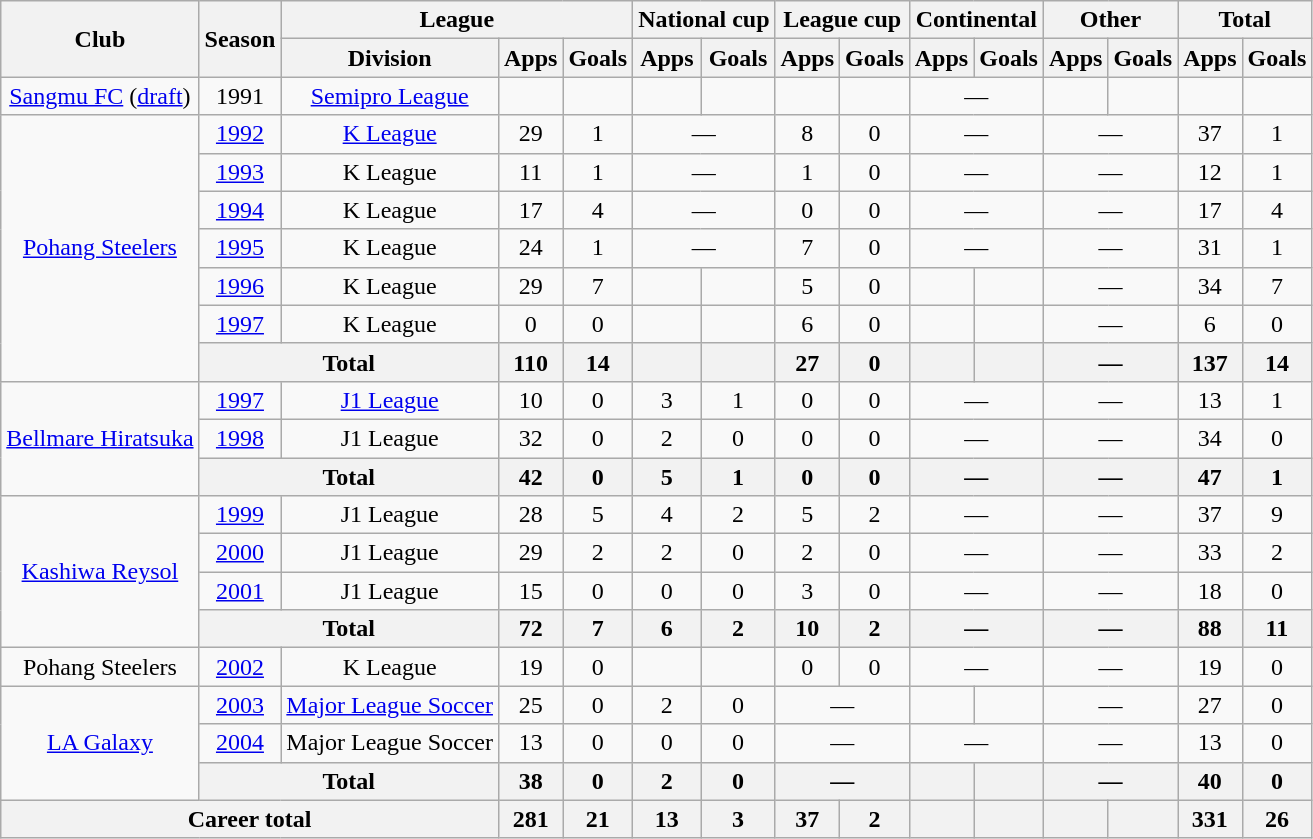<table class="wikitable" style="text-align:center">
<tr>
<th rowspan="2">Club</th>
<th rowspan="2">Season</th>
<th colspan="3">League</th>
<th colspan="2">National cup</th>
<th colspan="2">League cup</th>
<th colspan="2">Continental</th>
<th colspan="2">Other</th>
<th colspan="2">Total</th>
</tr>
<tr>
<th>Division</th>
<th>Apps</th>
<th>Goals</th>
<th>Apps</th>
<th>Goals</th>
<th>Apps</th>
<th>Goals</th>
<th>Apps</th>
<th>Goals</th>
<th>Apps</th>
<th>Goals</th>
<th>Apps</th>
<th>Goals</th>
</tr>
<tr>
<td><a href='#'>Sangmu FC</a> (<a href='#'>draft</a>)</td>
<td>1991</td>
<td><a href='#'>Semipro League</a></td>
<td></td>
<td></td>
<td></td>
<td></td>
<td></td>
<td></td>
<td colspan="2">—</td>
<td></td>
<td></td>
<td></td>
<td></td>
</tr>
<tr>
<td rowspan="7"><a href='#'>Pohang Steelers</a></td>
<td><a href='#'>1992</a></td>
<td><a href='#'>K League</a></td>
<td>29</td>
<td>1</td>
<td colspan="2">—</td>
<td>8</td>
<td>0</td>
<td colspan="2">—</td>
<td colspan="2">—</td>
<td>37</td>
<td>1</td>
</tr>
<tr>
<td><a href='#'>1993</a></td>
<td>K League</td>
<td>11</td>
<td>1</td>
<td colspan="2">—</td>
<td>1</td>
<td>0</td>
<td colspan="2">—</td>
<td colspan="2">—</td>
<td>12</td>
<td>1</td>
</tr>
<tr>
<td><a href='#'>1994</a></td>
<td>K League</td>
<td>17</td>
<td>4</td>
<td colspan="2">—</td>
<td>0</td>
<td>0</td>
<td colspan="2">—</td>
<td colspan="2">—</td>
<td>17</td>
<td>4</td>
</tr>
<tr>
<td><a href='#'>1995</a></td>
<td>K League</td>
<td>24</td>
<td>1</td>
<td colspan="2">—</td>
<td>7</td>
<td>0</td>
<td colspan="2">—</td>
<td colspan="2">—</td>
<td>31</td>
<td>1</td>
</tr>
<tr>
<td><a href='#'>1996</a></td>
<td>K League</td>
<td>29</td>
<td>7</td>
<td></td>
<td></td>
<td>5</td>
<td>0</td>
<td></td>
<td></td>
<td colspan="2">—</td>
<td>34</td>
<td>7</td>
</tr>
<tr>
<td><a href='#'>1997</a></td>
<td>K League</td>
<td>0</td>
<td>0</td>
<td></td>
<td></td>
<td>6</td>
<td>0</td>
<td></td>
<td></td>
<td colspan="2">—</td>
<td>6</td>
<td>0</td>
</tr>
<tr>
<th colspan="2">Total</th>
<th>110</th>
<th>14</th>
<th></th>
<th></th>
<th>27</th>
<th>0</th>
<th></th>
<th></th>
<th colspan="2">—</th>
<th>137</th>
<th>14</th>
</tr>
<tr>
<td rowspan="3"><a href='#'>Bellmare Hiratsuka</a></td>
<td><a href='#'>1997</a></td>
<td><a href='#'>J1 League</a></td>
<td>10</td>
<td>0</td>
<td>3</td>
<td>1</td>
<td>0</td>
<td>0</td>
<td colspan="2">—</td>
<td colspan="2">—</td>
<td>13</td>
<td>1</td>
</tr>
<tr>
<td><a href='#'>1998</a></td>
<td>J1 League</td>
<td>32</td>
<td>0</td>
<td>2</td>
<td>0</td>
<td>0</td>
<td>0</td>
<td colspan="2">—</td>
<td colspan="2">—</td>
<td>34</td>
<td>0</td>
</tr>
<tr>
<th colspan="2">Total</th>
<th>42</th>
<th>0</th>
<th>5</th>
<th>1</th>
<th>0</th>
<th>0</th>
<th colspan="2">—</th>
<th colspan="2">—</th>
<th>47</th>
<th>1</th>
</tr>
<tr>
<td rowspan="4"><a href='#'>Kashiwa Reysol</a></td>
<td><a href='#'>1999</a></td>
<td>J1 League</td>
<td>28</td>
<td>5</td>
<td>4</td>
<td>2</td>
<td>5</td>
<td>2</td>
<td colspan="2">—</td>
<td colspan="2">—</td>
<td>37</td>
<td>9</td>
</tr>
<tr>
<td><a href='#'>2000</a></td>
<td>J1 League</td>
<td>29</td>
<td>2</td>
<td>2</td>
<td>0</td>
<td>2</td>
<td>0</td>
<td colspan="2">—</td>
<td colspan="2">—</td>
<td>33</td>
<td>2</td>
</tr>
<tr>
<td><a href='#'>2001</a></td>
<td>J1 League</td>
<td>15</td>
<td>0</td>
<td>0</td>
<td>0</td>
<td>3</td>
<td>0</td>
<td colspan="2">—</td>
<td colspan="2">—</td>
<td>18</td>
<td>0</td>
</tr>
<tr>
<th colspan="2">Total</th>
<th>72</th>
<th>7</th>
<th>6</th>
<th>2</th>
<th>10</th>
<th>2</th>
<th colspan="2">—</th>
<th colspan="2">—</th>
<th>88</th>
<th>11</th>
</tr>
<tr>
<td>Pohang Steelers</td>
<td><a href='#'>2002</a></td>
<td>K League</td>
<td>19</td>
<td>0</td>
<td></td>
<td></td>
<td>0</td>
<td>0</td>
<td colspan="2">—</td>
<td colspan="2">—</td>
<td>19</td>
<td>0</td>
</tr>
<tr>
<td rowspan="3"><a href='#'>LA Galaxy</a></td>
<td><a href='#'>2003</a></td>
<td><a href='#'>Major League Soccer</a></td>
<td>25</td>
<td>0</td>
<td>2</td>
<td>0</td>
<td colspan="2">—</td>
<td></td>
<td></td>
<td colspan="2">—</td>
<td>27</td>
<td>0</td>
</tr>
<tr>
<td><a href='#'>2004</a></td>
<td>Major League Soccer</td>
<td>13</td>
<td>0</td>
<td>0</td>
<td>0</td>
<td colspan="2">—</td>
<td colspan="2">—</td>
<td colspan="2">—</td>
<td>13</td>
<td>0</td>
</tr>
<tr>
<th colspan="2">Total</th>
<th>38</th>
<th>0</th>
<th>2</th>
<th>0</th>
<th colspan="2">—</th>
<th></th>
<th></th>
<th colspan="2">—</th>
<th>40</th>
<th>0</th>
</tr>
<tr>
<th colspan="3">Career total</th>
<th>281</th>
<th>21</th>
<th>13</th>
<th>3</th>
<th>37</th>
<th>2</th>
<th></th>
<th></th>
<th></th>
<th></th>
<th>331</th>
<th>26</th>
</tr>
</table>
